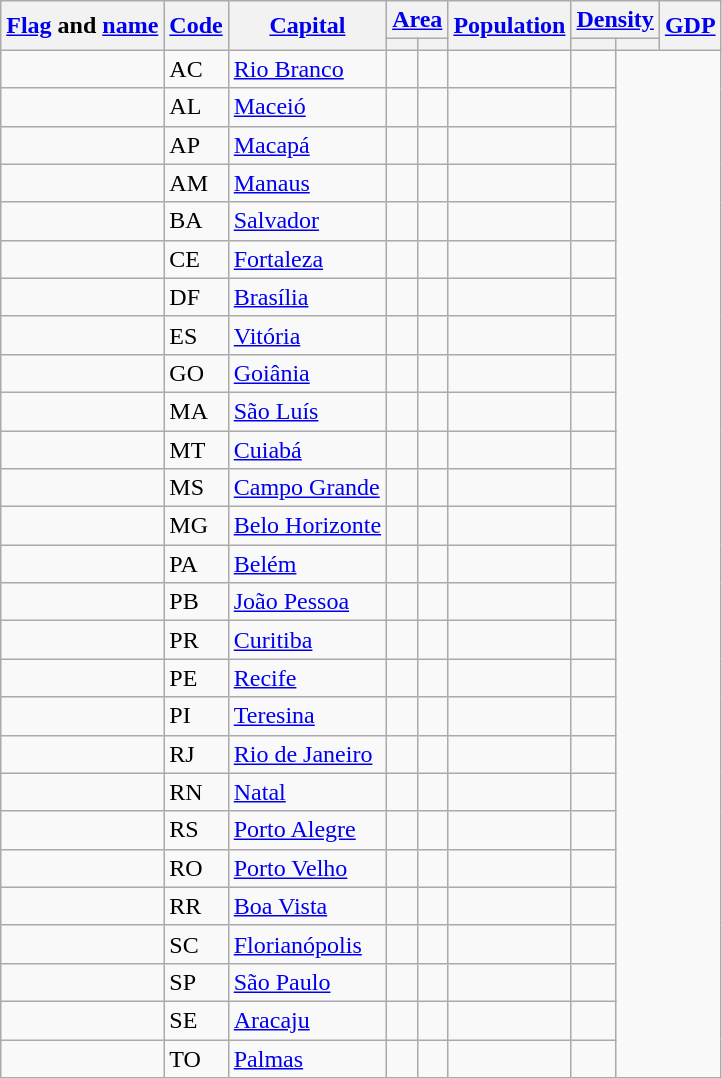<table class=" wikitable sortable">
<tr>
<th rowspan=2><a href='#'>Flag</a> and <a href='#'>name</a></th>
<th rowspan=2><a href='#'>Code</a></th>
<th rowspan=2><a href='#'>Capital</a></th>
<th colspan=2><a href='#'>Area</a></th>
<th rowspan=2><a href='#'>Population</a><br></th>
<th colspan=2><a href='#'>Density</a> </th>
<th rowspan=2><a href='#'>GDP</a> </th>
</tr>
<tr>
<th></th>
<th></th>
<th></th>
<th></th>
</tr>
<tr>
<td></td>
<td>AC</td>
<td><a href='#'>Rio Branco</a></td>
<td></td>
<td></td>
<td></td>
<td></td>
</tr>
<tr>
<td></td>
<td>AL</td>
<td><a href='#'>Maceió</a></td>
<td></td>
<td></td>
<td></td>
<td></td>
</tr>
<tr>
<td></td>
<td>AP</td>
<td><a href='#'>Macapá</a></td>
<td></td>
<td></td>
<td></td>
<td></td>
</tr>
<tr>
<td></td>
<td>AM</td>
<td><a href='#'>Manaus</a></td>
<td></td>
<td></td>
<td></td>
<td></td>
</tr>
<tr>
<td></td>
<td>BA</td>
<td><a href='#'>Salvador</a></td>
<td></td>
<td></td>
<td></td>
<td></td>
</tr>
<tr>
<td></td>
<td>CE</td>
<td><a href='#'>Fortaleza</a></td>
<td></td>
<td></td>
<td></td>
<td></td>
</tr>
<tr>
<td></td>
<td>DF</td>
<td><a href='#'>Brasília</a></td>
<td></td>
<td></td>
<td></td>
<td></td>
</tr>
<tr>
<td></td>
<td>ES</td>
<td><a href='#'>Vitória</a></td>
<td></td>
<td></td>
<td></td>
<td></td>
</tr>
<tr>
<td></td>
<td>GO</td>
<td><a href='#'>Goiânia</a></td>
<td></td>
<td></td>
<td></td>
<td></td>
</tr>
<tr>
<td></td>
<td>MA</td>
<td><a href='#'>São Luís</a></td>
<td></td>
<td></td>
<td></td>
<td></td>
</tr>
<tr>
<td></td>
<td>MT</td>
<td><a href='#'>Cuiabá</a></td>
<td></td>
<td></td>
<td></td>
<td></td>
</tr>
<tr>
<td></td>
<td>MS</td>
<td><a href='#'>Campo Grande</a></td>
<td></td>
<td></td>
<td></td>
<td></td>
</tr>
<tr>
<td></td>
<td>MG</td>
<td><a href='#'>Belo Horizonte</a></td>
<td></td>
<td></td>
<td></td>
<td></td>
</tr>
<tr>
<td></td>
<td>PA</td>
<td><a href='#'>Belém</a></td>
<td></td>
<td></td>
<td></td>
<td></td>
</tr>
<tr>
<td></td>
<td>PB</td>
<td><a href='#'>João Pessoa</a></td>
<td></td>
<td></td>
<td></td>
<td></td>
</tr>
<tr>
<td></td>
<td>PR</td>
<td><a href='#'>Curitiba</a></td>
<td></td>
<td></td>
<td></td>
<td></td>
</tr>
<tr>
<td></td>
<td>PE</td>
<td><a href='#'>Recife</a></td>
<td></td>
<td></td>
<td></td>
<td></td>
</tr>
<tr>
<td></td>
<td>PI</td>
<td><a href='#'>Teresina</a></td>
<td></td>
<td></td>
<td></td>
<td></td>
</tr>
<tr>
<td></td>
<td>RJ</td>
<td><a href='#'>Rio de Janeiro</a></td>
<td></td>
<td></td>
<td></td>
<td></td>
</tr>
<tr>
<td></td>
<td>RN</td>
<td><a href='#'>Natal</a></td>
<td></td>
<td></td>
<td></td>
<td></td>
</tr>
<tr>
<td></td>
<td>RS</td>
<td><a href='#'>Porto Alegre</a></td>
<td></td>
<td></td>
<td></td>
<td></td>
</tr>
<tr>
<td></td>
<td>RO</td>
<td><a href='#'>Porto Velho</a></td>
<td></td>
<td></td>
<td></td>
<td></td>
</tr>
<tr>
<td></td>
<td>RR</td>
<td><a href='#'>Boa Vista</a></td>
<td></td>
<td></td>
<td></td>
<td></td>
</tr>
<tr>
<td></td>
<td>SC</td>
<td><a href='#'>Florianópolis</a></td>
<td></td>
<td></td>
<td></td>
<td></td>
</tr>
<tr>
<td></td>
<td>SP</td>
<td><a href='#'>São Paulo</a></td>
<td></td>
<td></td>
<td></td>
<td></td>
</tr>
<tr>
<td></td>
<td>SE</td>
<td><a href='#'>Aracaju</a></td>
<td></td>
<td></td>
<td></td>
<td></td>
</tr>
<tr>
<td></td>
<td>TO</td>
<td><a href='#'>Palmas</a></td>
<td></td>
<td></td>
<td></td>
<td></td>
</tr>
</table>
